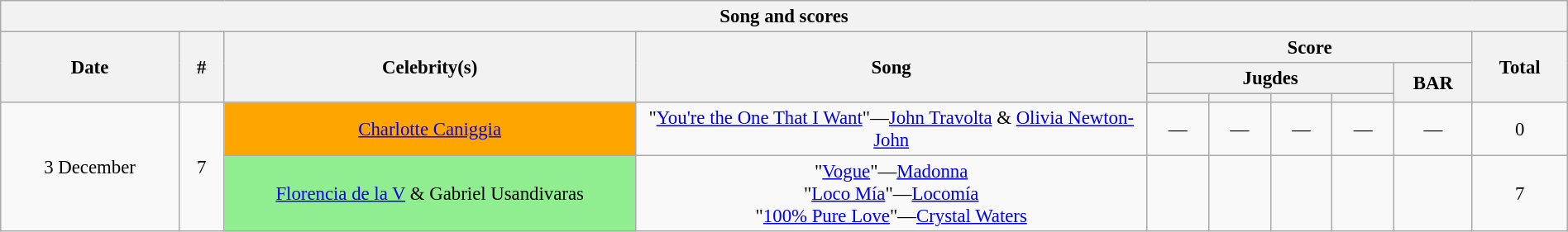<table class="wikitable collapsible collapsed" style="font-size:95%; text-align: center; width: 100%;">
<tr>
<th colspan="11" style="with: 100%;" align=center>Song and scores</th>
</tr>
<tr>
<th rowspan="3" width="100">Date</th>
<th rowspan="3" width="20">#</th>
<th rowspan="3" width="240">Celebrity(s)</th>
<th rowspan="3" width="300">Song</th>
<th colspan="5">Score</th>
<th rowspan="3" width="50">Total</th>
</tr>
<tr>
<th colspan="4">Jugdes</th>
<th rowspan="2" width=40>BAR<br></th>
</tr>
<tr>
<th width=30></th>
<th width=30></th>
<th width=30></th>
<th width=30></th>
</tr>
<tr>
<td rowspan="2">3 December</td>
<td rowspan="2">7</td>
<td bgcolor="orange"><a href='#'>Charlotte Caniggia</a></td>
<td>"<a href='#'>You're the One That I Want</a>"—<a href='#'>John Travolta</a> & <a href='#'>Olivia Newton-John</a></td>
<td>—</td>
<td>—</td>
<td>—</td>
<td>—</td>
<td>—</td>
<td>0</td>
</tr>
<tr>
<td bgcolor="lightgreen"><a href='#'>Florencia de la V</a> & Gabriel Usandivaras</td>
<td>"<a href='#'>Vogue</a>"—<a href='#'>Madonna</a><br>"<a href='#'>Loco Mía</a>"—<a href='#'>Locomía</a><br>"<a href='#'>100% Pure Love</a>"—<a href='#'>Crystal Waters</a></td>
<td></td>
<td></td>
<td></td>
<td></td>
<td> </td>
<td>7</td>
</tr>
</table>
